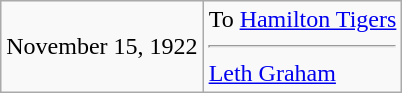<table class="wikitable">
<tr>
<td>November 15, 1922</td>
<td valign="top">To <a href='#'>Hamilton Tigers</a><hr><a href='#'>Leth Graham</a></td>
</tr>
</table>
